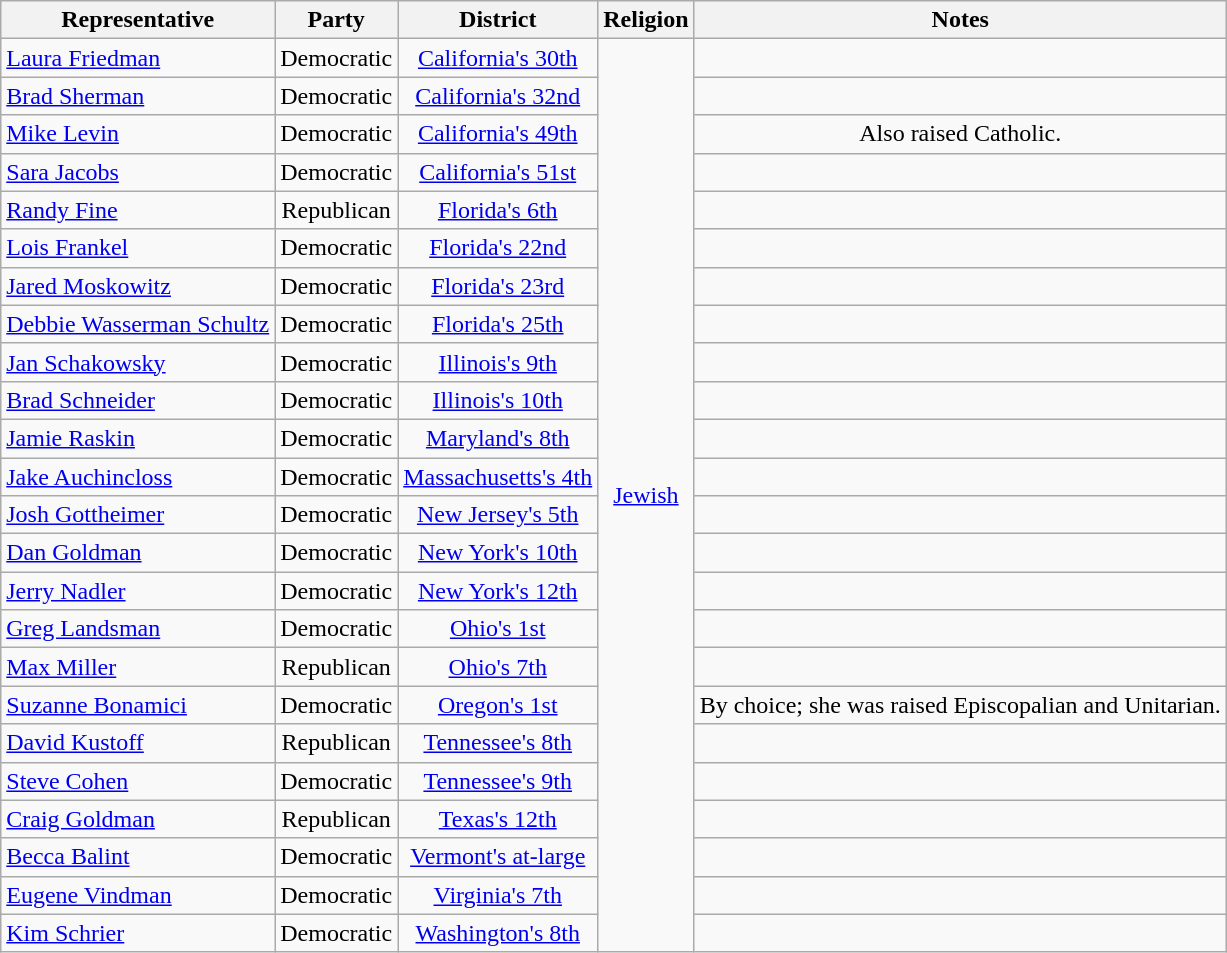<table class="wikitable sortable" style="text-align:center">
<tr>
<th>Representative</th>
<th>Party</th>
<th>District</th>
<th>Religion</th>
<th>Notes</th>
</tr>
<tr>
<td align=left nowrap> <a href='#'>Laura Friedman</a></td>
<td>Democratic</td>
<td><a href='#'>California's 30th</a></td>
<td rowspan="24"><a href='#'>Jewish</a></td>
<td></td>
</tr>
<tr>
<td align=left nowrap> <a href='#'>Brad Sherman</a></td>
<td>Democratic</td>
<td><a href='#'>California's 32nd</a></td>
<td></td>
</tr>
<tr>
<td align=left nowrap> <a href='#'>Mike Levin</a></td>
<td>Democratic</td>
<td><a href='#'>California's 49th</a></td>
<td>Also raised Catholic.</td>
</tr>
<tr>
<td align=left nowrap> <a href='#'>Sara Jacobs</a></td>
<td>Democratic</td>
<td><a href='#'>California's 51st</a></td>
<td></td>
</tr>
<tr>
<td align=left nowrap> <a href='#'>Randy Fine</a></td>
<td>Republican</td>
<td><a href='#'>Florida's 6th</a></td>
<td></td>
</tr>
<tr>
<td align=left nowrap> <a href='#'>Lois Frankel</a></td>
<td>Democratic</td>
<td><a href='#'>Florida's 22nd</a></td>
<td></td>
</tr>
<tr>
<td align=left nowrap> <a href='#'>Jared Moskowitz</a></td>
<td>Democratic</td>
<td><a href='#'>Florida's 23rd</a></td>
<td></td>
</tr>
<tr>
<td align=left nowrap> <a href='#'>Debbie Wasserman Schultz</a></td>
<td>Democratic</td>
<td><a href='#'>Florida's 25th</a></td>
<td></td>
</tr>
<tr>
<td align=left nowrap> <a href='#'>Jan Schakowsky</a></td>
<td>Democratic</td>
<td><a href='#'>Illinois's 9th</a></td>
<td></td>
</tr>
<tr>
<td align=left nowrap> <a href='#'>Brad Schneider</a></td>
<td>Democratic</td>
<td><a href='#'>Illinois's 10th</a></td>
<td></td>
</tr>
<tr>
<td align=left nowrap> <a href='#'>Jamie Raskin</a></td>
<td>Democratic</td>
<td><a href='#'>Maryland's 8th</a></td>
<td></td>
</tr>
<tr>
<td align=left nowrap> <a href='#'>Jake Auchincloss</a></td>
<td>Democratic</td>
<td><a href='#'>Massachusetts's 4th</a></td>
<td></td>
</tr>
<tr>
<td align=left nowrap> <a href='#'>Josh Gottheimer</a></td>
<td>Democratic</td>
<td><a href='#'>New Jersey's 5th</a></td>
<td></td>
</tr>
<tr>
<td align=left nowrap> <a href='#'>Dan Goldman</a></td>
<td>Democratic</td>
<td><a href='#'>New York's 10th</a></td>
<td></td>
</tr>
<tr>
<td align=left nowrap> <a href='#'>Jerry Nadler</a></td>
<td>Democratic</td>
<td><a href='#'>New York's 12th</a></td>
<td></td>
</tr>
<tr>
<td align=left nowrap> <a href='#'>Greg Landsman</a></td>
<td>Democratic</td>
<td><a href='#'>Ohio's 1st</a></td>
<td></td>
</tr>
<tr>
<td align=left nowrap> <a href='#'>Max Miller</a></td>
<td>Republican</td>
<td><a href='#'>Ohio's 7th</a></td>
<td></td>
</tr>
<tr>
<td align=left nowrap> <a href='#'>Suzanne Bonamici</a></td>
<td>Democratic</td>
<td><a href='#'>Oregon's 1st</a></td>
<td>By choice; she was raised Episcopalian and Unitarian.</td>
</tr>
<tr>
<td align=left nowrap> <a href='#'>David Kustoff</a></td>
<td>Republican</td>
<td><a href='#'>Tennessee's 8th</a></td>
<td></td>
</tr>
<tr>
<td align=left nowrap> <a href='#'>Steve Cohen</a></td>
<td>Democratic</td>
<td><a href='#'>Tennessee's 9th</a></td>
<td></td>
</tr>
<tr>
<td align=left nowrap> <a href='#'>Craig Goldman</a></td>
<td>Republican</td>
<td><a href='#'>Texas's 12th</a></td>
<td></td>
</tr>
<tr>
<td align=left nowrap> <a href='#'>Becca Balint</a></td>
<td>Democratic</td>
<td><a href='#'>Vermont's at-large</a></td>
<td></td>
</tr>
<tr>
<td align=left nowrap> <a href='#'>Eugene Vindman</a></td>
<td>Democratic</td>
<td><a href='#'>Virginia's 7th</a></td>
<td></td>
</tr>
<tr>
<td align=left nowrap> <a href='#'>Kim Schrier</a></td>
<td>Democratic</td>
<td><a href='#'>Washington's 8th</a></td>
<td></td>
</tr>
</table>
